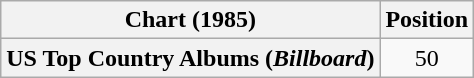<table class="wikitable plainrowheaders" style="text-align:center">
<tr>
<th scope="col">Chart (1985)</th>
<th scope="col">Position</th>
</tr>
<tr>
<th scope="row">US Top Country Albums (<em>Billboard</em>)</th>
<td>50</td>
</tr>
</table>
